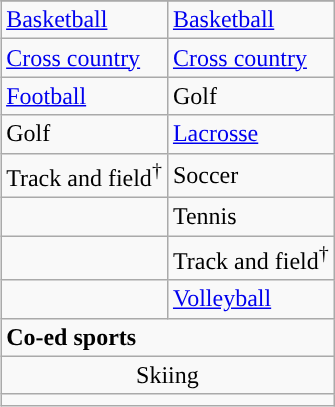<table class="wikitable" style="float:right; clear:right; margin:0 0 1em 1em;">
<tr>
</tr>
<tr>
<td><a href='#'>Basketball</a></td>
<td><a href='#'>Basketball</a></td>
</tr>
<tr>
<td><a href='#'>Cross country</a></td>
<td><a href='#'>Cross country</a></td>
</tr>
<tr>
<td><a href='#'>Football</a></td>
<td>Golf</td>
</tr>
<tr>
<td>Golf</td>
<td><a href='#'>Lacrosse</a></td>
</tr>
<tr>
<td>Track and field<sup>†</sup></td>
<td>Soccer</td>
</tr>
<tr>
<td></td>
<td>Tennis</td>
</tr>
<tr>
<td></td>
<td>Track and field<sup>†</sup></td>
</tr>
<tr>
<td></td>
<td><a href='#'>Volleyball</a></td>
</tr>
<tr>
<td colspan="2"><strong>Co-ed sports</strong></td>
</tr>
<tr style="text-align:center">
<td colspan="2">Skiing</td>
</tr>
<tr>
<td colspan="2"></td>
</tr>
</table>
